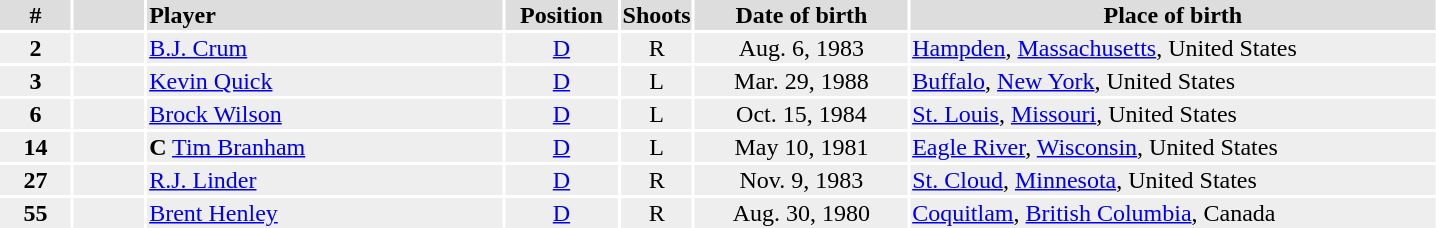<table width=76%>
<tr>
<th colspan=7></th>
</tr>
<tr bgcolor="#dddddd">
<th width=5%>#</th>
<th width=5%></th>
<td align=left!!width=15%><strong>Player</strong></td>
<th width=8%>Position</th>
<th width=5%>Shoots</th>
<th width=15%>Date of birth</th>
<th width=37%>Place of birth</th>
</tr>
<tr bgcolor="#eeeeee">
<td align=center><strong>2</strong></td>
<td align=center></td>
<td><a href='#'>B.J. Crum</a></td>
<td align=center><a href='#'>D</a></td>
<td align=center>R</td>
<td align=center>Aug. 6, 1983</td>
<td><a href='#'>Hampden</a>, <a href='#'>Massachusetts</a>, United States</td>
</tr>
<tr bgcolor="#eeeeee">
<td align=center><strong>3</strong></td>
<td align=center></td>
<td><a href='#'>Kevin Quick</a></td>
<td align=center><a href='#'>D</a></td>
<td align=center>L</td>
<td align=center>Mar. 29, 1988</td>
<td><a href='#'>Buffalo</a>, <a href='#'>New York</a>, United States</td>
</tr>
<tr bgcolor="#eeeeee">
<td align=center><strong>6</strong></td>
<td align=center></td>
<td><a href='#'>Brock Wilson</a></td>
<td align=center><a href='#'>D</a></td>
<td align=center>L</td>
<td align=center>Oct. 15, 1984</td>
<td><a href='#'>St. Louis</a>, <a href='#'>Missouri</a>, United States</td>
</tr>
<tr bgcolor="#eeeeee">
<td align=center><strong>14</strong></td>
<td align=center></td>
<td><strong>C</strong> <a href='#'>Tim Branham</a></td>
<td align=center><a href='#'>D</a></td>
<td align=center>L</td>
<td align=center>May 10, 1981</td>
<td><a href='#'>Eagle River</a>, <a href='#'>Wisconsin</a>, United States</td>
</tr>
<tr bgcolor="#eeeeee">
<td align=center><strong>27</strong></td>
<td align=center></td>
<td><a href='#'>R.J. Linder</a></td>
<td align=center><a href='#'>D</a></td>
<td align=center>R</td>
<td align=center>Nov. 9, 1983</td>
<td><a href='#'>St. Cloud</a>, <a href='#'>Minnesota</a>, United States</td>
</tr>
<tr bgcolor="#eeeeee">
<td align=center><strong>55</strong></td>
<td align=center></td>
<td><a href='#'>Brent Henley</a></td>
<td align=center><a href='#'>D</a></td>
<td align=center>R</td>
<td align=center>Aug. 30, 1980</td>
<td><a href='#'>Coquitlam</a>, <a href='#'>British Columbia</a>, Canada</td>
</tr>
</table>
